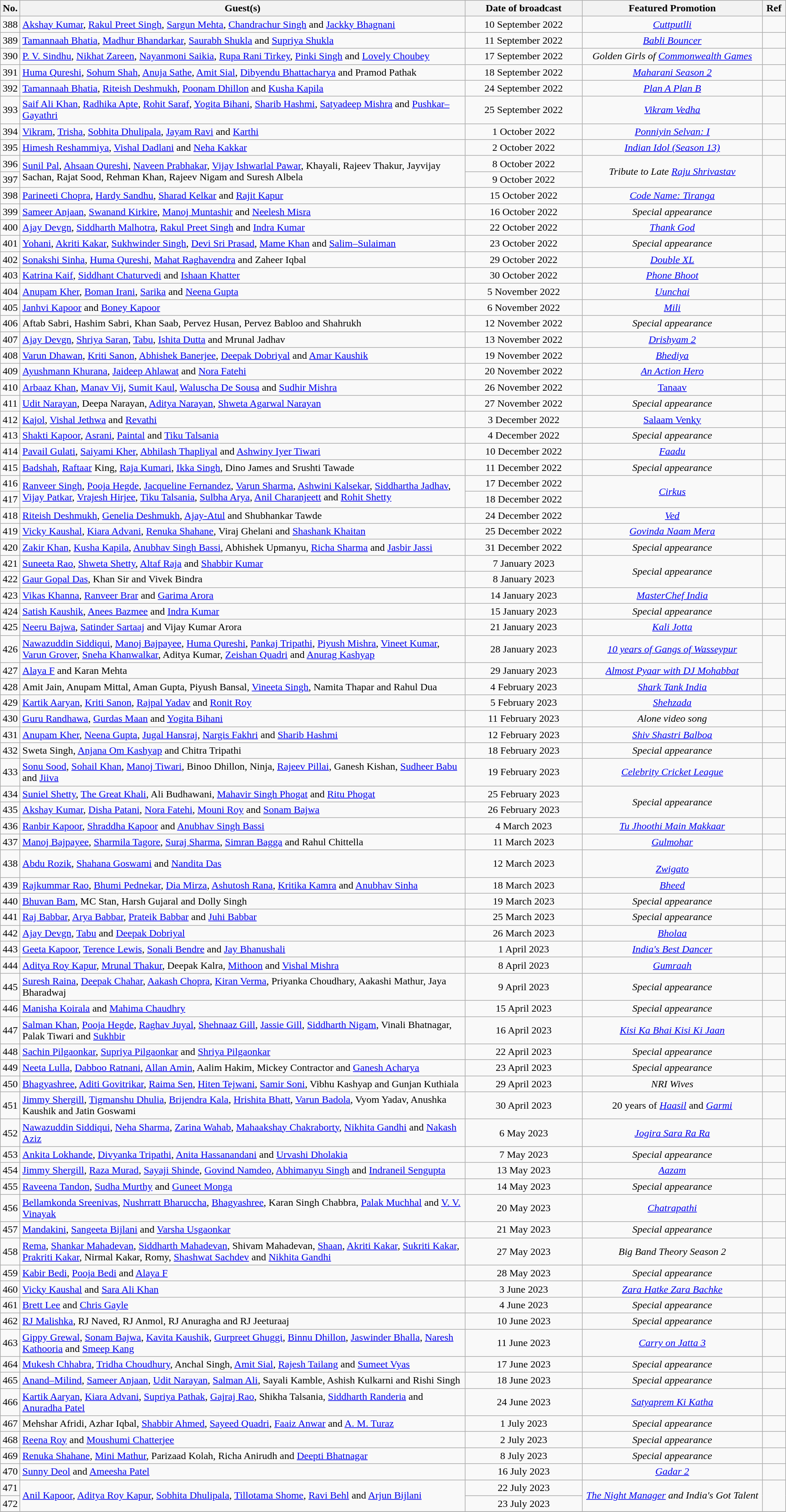<table class=" sortable wikitable">
<tr>
<th style="width:2%;">No.</th>
<th style="width:57%;">Guest(s)</th>
<th style="width:15%;text-align:center;">Date of broadcast</th>
<th style="width:23%;text-align:center;">Featured Promotion</th>
<th style="width:3%;text-align:center;">Ref</th>
</tr>
<tr>
<td style="text-align:center;">388</td>
<td><a href='#'>Akshay Kumar</a>, <a href='#'>Rakul Preet Singh</a>, <a href='#'>Sargun Mehta</a>, <a href='#'>Chandrachur Singh</a> and <a href='#'>Jackky Bhagnani</a></td>
<td style="text-align:center;">10 September 2022</td>
<td style="text-align:center;"><em><a href='#'>Cuttputlli</a></em></td>
<td style="text-align:center;"></td>
</tr>
<tr>
<td style="text-align:center;">389</td>
<td><a href='#'>Tamannaah Bhatia</a>, <a href='#'>Madhur Bhandarkar</a>, <a href='#'>Saurabh Shukla</a> and <a href='#'>Supriya Shukla</a></td>
<td style="text-align:center;">11 September 2022</td>
<td style="text-align:center;"><em><a href='#'>Babli Bouncer</a></em></td>
<td style="text-align:center;"></td>
</tr>
<tr>
<td style="text-align:center;">390</td>
<td><a href='#'>P. V. Sindhu</a>, <a href='#'>Nikhat Zareen</a>, <a href='#'>Nayanmoni Saikia</a>, <a href='#'>Rupa Rani Tirkey</a>, <a href='#'>Pinki Singh</a> and <a href='#'>Lovely Choubey</a></td>
<td style="text-align:center;">17 September 2022</td>
<td style="text-align:center;"><em>Golden Girls of <a href='#'>Commonwealth Games</a></em></td>
<td style="text-align:center;"></td>
</tr>
<tr>
<td style="text-align:center;">391</td>
<td><a href='#'>Huma Qureshi</a>, <a href='#'>Sohum Shah</a>, <a href='#'>Anuja Sathe</a>, <a href='#'>Amit Sial</a>, <a href='#'>Dibyendu Bhattacharya</a>  and Pramod Pathak</td>
<td style="text-align:center;">18 September 2022</td>
<td style="text-align:center;"><em><a href='#'>Maharani Season 2</a></em></td>
<td style="text-align:center;"></td>
</tr>
<tr>
<td style="text-align:center;">392</td>
<td><a href='#'>Tamannaah Bhatia</a>, <a href='#'>Riteish Deshmukh</a>, <a href='#'>Poonam Dhillon</a> and <a href='#'>Kusha Kapila</a></td>
<td style="text-align:center;">24 September 2022</td>
<td style="text-align:center;"><em><a href='#'>Plan A Plan B</a></em></td>
<td style="text-align:center;"></td>
</tr>
<tr>
<td style="text-align:center;">393</td>
<td><a href='#'>Saif Ali Khan</a>, <a href='#'>Radhika Apte</a>, <a href='#'>Rohit Saraf</a>, <a href='#'>Yogita Bihani</a>, <a href='#'>Sharib Hashmi</a>, <a href='#'>Satyadeep Mishra</a> and <a href='#'>Pushkar–Gayathri</a></td>
<td style="text-align:center;">25 September 2022</td>
<td style="text-align:center;"><em><a href='#'>Vikram Vedha</a></em></td>
<td style="text-align:center;"></td>
</tr>
<tr>
<td style="text-align:center;">394</td>
<td><a href='#'>Vikram</a>, <a href='#'>Trisha</a>, <a href='#'>Sobhita Dhulipala</a>, <a href='#'>Jayam Ravi</a> and <a href='#'>Karthi</a></td>
<td style="text-align:center;">1 October 2022</td>
<td style="text-align:center;"><em><a href='#'>Ponniyin Selvan: I</a></em></td>
<td style="text-align:center;"></td>
</tr>
<tr>
<td style="text-align:center;">395</td>
<td><a href='#'>Himesh Reshammiya</a>, <a href='#'>Vishal Dadlani</a> and <a href='#'>Neha Kakkar</a></td>
<td style="text-align:center;">2 October 2022</td>
<td style="text-align:center;"><em><a href='#'>Indian Idol (Season 13)</a></em></td>
<td style="text-align:center;"></td>
</tr>
<tr>
<td style="text-align:center;">396</td>
<td rowspan="2"><a href='#'>Sunil Pal</a>, <a href='#'>Ahsaan Qureshi</a>, <a href='#'>Naveen Prabhakar</a>, <a href='#'>Vijay Ishwarlal Pawar</a>, Khayali, Rajeev Thakur, Jayvijay Sachan, Rajat Sood, Rehman Khan, Rajeev Nigam and Suresh Albela</td>
<td style="text-align:center;">8 October 2022</td>
<td rowspan="2" style="text-align:center;"><em>Tribute to Late <a href='#'>Raju Shrivastav</a></em></td>
<td rowspan="2"></td>
</tr>
<tr>
<td style="text-align:center;">397</td>
<td style="text-align:center;">9 October 2022</td>
</tr>
<tr>
<td style="text-align:center;">398</td>
<td><a href='#'>Parineeti Chopra</a>, <a href='#'>Hardy Sandhu</a>, <a href='#'>Sharad Kelkar</a> and <a href='#'>Rajit Kapur</a></td>
<td style="text-align:center;">15 October 2022</td>
<td style="text-align:center;"><em><a href='#'>Code Name: Tiranga</a></em></td>
<td style="text-align:center;"></td>
</tr>
<tr>
<td style="text-align:center;">399</td>
<td><a href='#'>Sameer Anjaan</a>, <a href='#'>Swanand Kirkire</a>, <a href='#'>Manoj Muntashir</a> and <a href='#'>Neelesh Misra</a></td>
<td style="text-align:center;">16 October 2022</td>
<td style="text-align:center;"><em>Special appearance</em></td>
<td style="text-align:center;"></td>
</tr>
<tr>
<td style="text-align:center;">400</td>
<td><a href='#'>Ajay Devgn</a>, <a href='#'>Siddharth Malhotra</a>, <a href='#'>Rakul Preet Singh</a> and <a href='#'>Indra Kumar</a></td>
<td style="text-align:center;">22 October 2022</td>
<td style="text-align:center;"><em><a href='#'>Thank God</a></em></td>
<td style="text-align:center;"></td>
</tr>
<tr>
<td style="text-align:center;">401</td>
<td><a href='#'>Yohani</a>, <a href='#'>Akriti Kakar</a>, <a href='#'>Sukhwinder Singh</a>, <a href='#'>Devi Sri Prasad</a>, <a href='#'>Mame Khan</a> and <a href='#'>Salim–Sulaiman</a></td>
<td style="text-align:center;">23 October 2022</td>
<td style="text-align:center;"><em>Special appearance</em></td>
<td style="text-align:center;"></td>
</tr>
<tr>
<td style="text-align:center;">402</td>
<td><a href='#'>Sonakshi Sinha</a>, <a href='#'>Huma Qureshi</a>, <a href='#'>Mahat Raghavendra</a> and Zaheer Iqbal</td>
<td style="text-align:center;">29 October 2022</td>
<td style="text-align:center;"><em><a href='#'>Double XL</a></em></td>
<td style="text-align:center;"></td>
</tr>
<tr>
<td style="text-align:center;">403</td>
<td><a href='#'>Katrina Kaif</a>, <a href='#'>Siddhant Chaturvedi</a> and <a href='#'>Ishaan Khatter</a></td>
<td style="text-align:center;">30 October 2022</td>
<td style="text-align:center;"><em><a href='#'>Phone Bhoot</a></em></td>
<td style="text-align:center;"></td>
</tr>
<tr>
<td style="text-align:center;">404</td>
<td><a href='#'>Anupam Kher</a>, <a href='#'>Boman Irani</a>, <a href='#'>Sarika</a> and <a href='#'>Neena Gupta</a></td>
<td style="text-align:center;">5 November 2022</td>
<td style="text-align:center;"><em><a href='#'>Uunchai</a></em></td>
<td style="text-align:center;"></td>
</tr>
<tr>
<td style="text-align:center;">405</td>
<td><a href='#'>Janhvi Kapoor</a> and <a href='#'>Boney Kapoor</a></td>
<td style="text-align:center;">6 November 2022</td>
<td style="text-align:center;"><em><a href='#'>Mili</a></em></td>
<td style="text-align:center;"></td>
</tr>
<tr>
<td style="text-align:center;">406</td>
<td>Aftab Sabri, Hashim Sabri, Khan Saab, Pervez Husan, Pervez Babloo and Shahrukh</td>
<td style="text-align:center;">12 November 2022</td>
<td style="text-align:center;"><em>Special appearance</em></td>
<td style="text-align:center;"></td>
</tr>
<tr>
<td style="text-align:center;">407</td>
<td><a href='#'>Ajay Devgn</a>, <a href='#'>Shriya Saran</a>, <a href='#'>Tabu</a>, <a href='#'>Ishita Dutta</a> and Mrunal Jadhav</td>
<td style="text-align:center;">13 November 2022</td>
<td style="text-align:center;"><em><a href='#'>Drishyam 2</a></em></td>
<td style="text-align:center;"></td>
</tr>
<tr>
<td style="text-align:center;">408</td>
<td><a href='#'>Varun Dhawan</a>, <a href='#'>Kriti Sanon</a>, <a href='#'>Abhishek Banerjee</a>, <a href='#'>Deepak Dobriyal</a> and <a href='#'>Amar Kaushik</a></td>
<td style="text-align:center;">19 November 2022</td>
<td style="text-align:center;"><em><a href='#'>Bhediya</a></em></td>
<td style="text-align:center;"></td>
</tr>
<tr>
<td style="text-align:center;">409</td>
<td><a href='#'>Ayushmann Khurana</a>, <a href='#'>Jaideep Ahlawat</a> and <a href='#'>Nora Fatehi</a></td>
<td style="text-align:center;">20 November 2022</td>
<td style="text-align:center;"><em><a href='#'>An Action Hero</a></em></td>
<td style="text-align:center;"></td>
</tr>
<tr>
<td style="text-align:center;">410</td>
<td><a href='#'>Arbaaz Khan</a>, <a href='#'>Manav Vij</a>, <a href='#'>Sumit Kaul</a>, <a href='#'>Waluscha De Sousa</a> and <a href='#'>Sudhir Mishra</a></td>
<td style="text-align:center;">26 November 2022</td>
<td style="text-align:center;"><a href='#'>Tanaav</a></td>
<td style="text-align:center;"></td>
</tr>
<tr>
<td style="text-align:center;">411</td>
<td><a href='#'>Udit Narayan</a>, Deepa Narayan, <a href='#'>Aditya Narayan</a>, <a href='#'>Shweta Agarwal Narayan</a></td>
<td style="text-align:center;">27 November 2022</td>
<td style="text-align:center;"><em>Special appearance</em></td>
<td style="text-align:center;"></td>
</tr>
<tr>
<td style="text-align:center;">412</td>
<td><a href='#'>Kajol</a>, <a href='#'>Vishal Jethwa</a> and <a href='#'>Revathi</a></td>
<td style="text-align:center;">3 December 2022</td>
<td style="text-align:center;"><a href='#'>Salaam Venky</a></td>
<td style="text-align:center;"></td>
</tr>
<tr>
<td style="text-align:center;">413</td>
<td><a href='#'>Shakti Kapoor</a>, <a href='#'>Asrani</a>, <a href='#'>Paintal</a> and <a href='#'>Tiku Talsania</a></td>
<td style="text-align:center;">4 December 2022</td>
<td style="text-align:center;"><em>Special appearance</em></td>
<td style="text-align:center;"></td>
</tr>
<tr>
<td style="text-align:center;">414</td>
<td><a href='#'>Pavail Gulati</a>, <a href='#'>Saiyami Kher</a>, <a href='#'>Abhilash Thapliyal</a> and <a href='#'>Ashwiny Iyer Tiwari</a></td>
<td style="text-align:center;">10 December 2022</td>
<td style="text-align:center;"><em><a href='#'>Faadu</a></em></td>
<td style="text-align:center;"></td>
</tr>
<tr>
<td style="text-align:center;">415</td>
<td><a href='#'>Badshah</a>, <a href='#'>Raftaar</a> King, <a href='#'>Raja Kumari</a>, <a href='#'>Ikka Singh</a>, Dino James and Srushti Tawade</td>
<td style="text-align:center;">11 December 2022</td>
<td style="text-align:center;"><em>Special appearance</em></td>
<td style="text-align:center;"></td>
</tr>
<tr>
<td style="text-align:center;">416</td>
<td rowspan="2"><a href='#'>Ranveer Singh</a>, <a href='#'>Pooja Hegde</a>, <a href='#'>Jacqueline Fernandez</a>, <a href='#'>Varun Sharma</a>, <a href='#'>Ashwini Kalsekar</a>, <a href='#'>Siddhartha Jadhav</a>, <a href='#'>Vijay Patkar</a>, <a href='#'>Vrajesh Hirjee</a>, <a href='#'>Tiku Talsania</a>, <a href='#'>Sulbha Arya</a>, <a href='#'>Anil Charanjeett</a> and <a href='#'>Rohit Shetty</a></td>
<td style="text-align:center;">17 December 2022</td>
<td rowspan="2" style="text-align:center;"><em><a href='#'>Cirkus</a></em></td>
<td rowspan="2" style="text-align:center;"></td>
</tr>
<tr>
<td style="text-align:center;">417</td>
<td style="text-align:center;">18 December 2022</td>
</tr>
<tr>
<td style="text-align:center;">418</td>
<td><a href='#'>Riteish Deshmukh</a>, <a href='#'>Genelia Deshmukh</a>, <a href='#'>Ajay-Atul</a> and Shubhankar Tawde</td>
<td style="text-align:center;">24 December 2022</td>
<td style="text-align:center;"><em><a href='#'>Ved</a></em></td>
<td style="text-align:center;"></td>
</tr>
<tr>
<td style="text-align:center;">419</td>
<td><a href='#'>Vicky Kaushal</a>, <a href='#'>Kiara Advani</a>, <a href='#'>Renuka Shahane</a>, Viraj Ghelani and <a href='#'>Shashank Khaitan</a></td>
<td style="text-align:center;">25 December 2022</td>
<td style="text-align:center;"><em><a href='#'>Govinda Naam Mera</a></em></td>
<td style="text-align:center;"></td>
</tr>
<tr>
<td style="text-align:center;">420</td>
<td><a href='#'>Zakir Khan</a>, <a href='#'>Kusha Kapila</a>, <a href='#'>Anubhav Singh Bassi</a>, Abhishek Upmanyu, <a href='#'>Richa Sharma</a> and <a href='#'>Jasbir Jassi</a></td>
<td style="text-align:center;">31 December 2022</td>
<td style="text-align:center;"><em>Special appearance</em></td>
<td style="text-align:center;"></td>
</tr>
<tr>
<td style="text-align:center;">421</td>
<td><a href='#'>Suneeta Rao</a>, <a href='#'>Shweta Shetty</a>, <a href='#'>Altaf Raja</a> and <a href='#'>Shabbir Kumar</a></td>
<td style="text-align:center;">7 January 2023</td>
<td rowspan="2" style="text-align:center;"><em>Special appearance</em></td>
<td rowspan="2" style="text-align:center;"></td>
</tr>
<tr>
<td style="text-align:center;">422</td>
<td><a href='#'>Gaur Gopal Das</a>, Khan Sir and Vivek Bindra</td>
<td style="text-align:center;">8 January 2023</td>
</tr>
<tr>
<td style="text-align:center;">423</td>
<td><a href='#'>Vikas Khanna</a>, <a href='#'>Ranveer Brar</a> and <a href='#'>Garima Arora</a></td>
<td style="text-align:center;">14 January 2023</td>
<td style="text-align:center;"><em><a href='#'>MasterChef India</a></em></td>
<td style="text-align:center;"></td>
</tr>
<tr>
<td style="text-align:center;">424</td>
<td><a href='#'>Satish Kaushik</a>, <a href='#'>Anees Bazmee</a> and <a href='#'>Indra Kumar</a></td>
<td style="text-align:center;">15 January 2023</td>
<td style="text-align:center;"><em>Special appearance</em></td>
<td style="text-align:center;"></td>
</tr>
<tr>
<td style="text-align:center;">425</td>
<td><a href='#'>Neeru Bajwa</a>, <a href='#'>Satinder Sartaaj</a> and Vijay Kumar Arora</td>
<td style="text-align:center;">21 January 2023</td>
<td style="text-align:center;"><em><a href='#'>Kali Jotta</a></em></td>
<td style="text-align:center;"></td>
</tr>
<tr>
<td style="text-align:center;">426</td>
<td><a href='#'>Nawazuddin Siddiqui</a>, <a href='#'>Manoj Bajpayee</a>, <a href='#'>Huma Qureshi</a>, <a href='#'>Pankaj Tripathi</a>, <a href='#'>Piyush Mishra</a>, <a href='#'>Vineet Kumar</a>, <a href='#'>Varun Grover</a>, <a href='#'>Sneha Khanwalkar</a>, Aditya Kumar, <a href='#'>Zeishan Quadri</a> and <a href='#'>Anurag Kashyap</a></td>
<td style="text-align:center;">28 January 2023</td>
<td style="text-align:center;"><em><a href='#'>10 years of Gangs of Wasseypur</a></em></td>
<td rowspan="2" style="text-align:center;"></td>
</tr>
<tr>
<td style="text-align:center;">427</td>
<td><a href='#'>Alaya F</a> and Karan Mehta</td>
<td style="text-align:center;">29 January 2023</td>
<td style="text-align:center;"><em><a href='#'>Almost Pyaar with DJ Mohabbat</a></em></td>
</tr>
<tr>
<td style="text-align:center;">428</td>
<td>Amit Jain, Anupam Mittal, Aman Gupta, Piyush Bansal, <a href='#'>Vineeta Singh</a>, Namita Thapar and Rahul Dua</td>
<td style="text-align:center;">4 February 2023</td>
<td style="text-align:center;"><em><a href='#'>Shark Tank India</a></em></td>
<td style="text-align:center;"></td>
</tr>
<tr>
<td style="text-align:center;">429</td>
<td><a href='#'>Kartik Aaryan</a>, <a href='#'>Kriti Sanon</a>, <a href='#'>Rajpal Yadav</a> and <a href='#'>Ronit Roy</a></td>
<td style="text-align:center;">5 February 2023</td>
<td style="text-align:center;"><em><a href='#'>Shehzada</a></em></td>
<td style="text-align:center;"></td>
</tr>
<tr>
<td style="text-align:center;">430</td>
<td><a href='#'>Guru Randhawa</a>, <a href='#'>Gurdas Maan</a> and <a href='#'>Yogita Bihani</a></td>
<td style="text-align:center;">11 February 2023</td>
<td style="text-align:center;"><em>Alone video song</em></td>
<td style="text-align:center;"></td>
</tr>
<tr>
<td style="text-align:center;">431</td>
<td><a href='#'>Anupam Kher</a>, <a href='#'>Neena Gupta</a>, <a href='#'>Jugal Hansraj</a>, <a href='#'>Nargis Fakhri</a> and <a href='#'>Sharib Hashmi</a></td>
<td style="text-align:center;">12 February 2023</td>
<td style="text-align:center;"><em><a href='#'>Shiv Shastri Balboa</a></em></td>
<td style="text-align:center;"></td>
</tr>
<tr>
<td style="text-align:center;">432</td>
<td>Sweta Singh, <a href='#'>Anjana Om Kashyap</a> and Chitra Tripathi</td>
<td style="text-align:center;">18 February 2023</td>
<td style="text-align:center;"><em>Special appearance</em></td>
<td style="text-align:center;"></td>
</tr>
<tr>
<td style="text-align:center;">433</td>
<td><a href='#'>Sonu Sood</a>, <a href='#'>Sohail Khan</a>, <a href='#'>Manoj Tiwari</a>, Binoo Dhillon, Ninja, <a href='#'>Rajeev Pillai</a>, Ganesh Kishan, <a href='#'>Sudheer Babu</a> and <a href='#'>Jiiva</a></td>
<td style="text-align:center;">19 February 2023</td>
<td style="text-align:center;"><em><a href='#'>Celebrity Cricket League</a></em></td>
<td style="text-align:center;"></td>
</tr>
<tr>
<td style="text-align:center;">434</td>
<td><a href='#'>Suniel Shetty</a>, <a href='#'>The Great Khali</a>, Ali Budhawani, <a href='#'>Mahavir Singh Phogat</a> and <a href='#'>Ritu Phogat</a></td>
<td style="text-align:center;">25 February 2023</td>
<td rowspan="2" style="text-align:center;"><em>Special appearance</em></td>
<td rowspan="2" style="text-align:center;"></td>
</tr>
<tr>
<td style="text-align:center;">435</td>
<td><a href='#'>Akshay Kumar</a>, <a href='#'>Disha Patani</a>, <a href='#'>Nora Fatehi</a>, <a href='#'>Mouni Roy</a> and <a href='#'>Sonam Bajwa</a></td>
<td style="text-align:center;">26 February 2023</td>
</tr>
<tr>
<td style="text-align:center;">436</td>
<td><a href='#'>Ranbir Kapoor</a>, <a href='#'>Shraddha Kapoor</a> and <a href='#'>Anubhav Singh Bassi</a></td>
<td style="text-align:center;">4 March 2023</td>
<td style="text-align:center;"><em><a href='#'>Tu Jhoothi Main Makkaar</a></em></td>
<td style="text-align:center;"></td>
</tr>
<tr>
<td style="text-align:center;">437</td>
<td><a href='#'>Manoj Bajpayee</a>, <a href='#'>Sharmila Tagore</a>, <a href='#'>Suraj Sharma</a>, <a href='#'>Simran Bagga</a> and Rahul Chittella</td>
<td style="text-align:center;">11 March 2023</td>
<td style="text-align:center;"><em><a href='#'>Gulmohar</a></em></td>
<td style="text-align:center;"></td>
</tr>
<tr>
<td style="text-align:center;">438</td>
<td><a href='#'>Abdu Rozik</a>, <a href='#'>Shahana Goswami</a> and <a href='#'>Nandita Das</a></td>
<td style="text-align:center;">12 March 2023</td>
<td style="text-align:center;"><br><em><a href='#'>Zwigato</a></em></td>
<td style="text-align:center;"></td>
</tr>
<tr>
<td style="text-align:center;">439</td>
<td><a href='#'>Rajkummar Rao</a>, <a href='#'>Bhumi Pednekar</a>, <a href='#'>Dia Mirza</a>, <a href='#'>Ashutosh Rana</a>, <a href='#'>Kritika Kamra</a> and <a href='#'>Anubhav Sinha</a></td>
<td style="text-align:center;">18 March 2023</td>
<td style="text-align:center;"><em><a href='#'>Bheed</a></em></td>
<td style="text-align:center;"></td>
</tr>
<tr>
<td style="text-align:center;">440</td>
<td><a href='#'>Bhuvan Bam</a>, MC Stan, Harsh Gujaral and Dolly Singh</td>
<td style="text-align:center;">19 March 2023</td>
<td style="text-align:center;"><em>Special appearance</em></td>
<td style="text-align:center;"></td>
</tr>
<tr>
<td style="text-align:center;">441</td>
<td><a href='#'>Raj Babbar</a>, <a href='#'>Arya Babbar</a>, <a href='#'>Prateik Babbar</a> and <a href='#'>Juhi Babbar</a></td>
<td style="text-align:center;">25 March 2023</td>
<td style="text-align:center;"><em>Special appearance</em></td>
<td style="text-align:center;"></td>
</tr>
<tr>
<td style="text-align:center;">442</td>
<td><a href='#'>Ajay Devgn</a>, <a href='#'>Tabu</a> and <a href='#'>Deepak Dobriyal</a></td>
<td style="text-align:center;">26 March 2023</td>
<td style="text-align:center;"><em><a href='#'>Bholaa</a></em></td>
<td style="text-align:center;"></td>
</tr>
<tr>
<td style="text-align:center;">443</td>
<td><a href='#'>Geeta Kapoor</a>, <a href='#'>Terence Lewis</a>, <a href='#'>Sonali Bendre</a> and <a href='#'>Jay Bhanushali</a></td>
<td style="text-align:center;">1 April 2023</td>
<td style="text-align:center;"><em><a href='#'>India's Best Dancer</a></em></td>
<td style="text-align:center;"></td>
</tr>
<tr>
<td style="text-align:center;">444</td>
<td><a href='#'>Aditya Roy Kapur</a>, <a href='#'>Mrunal Thakur</a>, Deepak Kalra, <a href='#'>Mithoon</a> and <a href='#'>Vishal Mishra</a></td>
<td style="text-align:center;">8 April 2023</td>
<td style="text-align:center;"><em><a href='#'>Gumraah</a></em></td>
<td style="text-align:center;"></td>
</tr>
<tr>
<td style="text-align:center;">445</td>
<td><a href='#'>Suresh Raina</a>, <a href='#'>Deepak Chahar</a>, <a href='#'>Aakash Chopra</a>, <a href='#'>Kiran Verma</a>, Priyanka Choudhary, Aakashi Mathur, Jaya Bharadwaj</td>
<td style="text-align:center;">9 April 2023</td>
<td style="text-align:center;"><em>Special appearance</em></td>
<td style="text-align:center;"></td>
</tr>
<tr>
<td style="text-align:center;">446</td>
<td><a href='#'>Manisha Koirala</a> and <a href='#'>Mahima Chaudhry</a></td>
<td style="text-align:center;">15 April 2023</td>
<td style="text-align:center;"><em>Special appearance</em></td>
<td style="text-align:center;"></td>
</tr>
<tr>
<td style="text-align:center;">447</td>
<td><a href='#'>Salman Khan</a>, <a href='#'>Pooja Hegde</a>, <a href='#'>Raghav Juyal</a>, <a href='#'>Shehnaaz Gill</a>, <a href='#'>Jassie Gill</a>, <a href='#'>Siddharth Nigam</a>, Vinali Bhatnagar, Palak Tiwari and <a href='#'>Sukhbir</a></td>
<td style="text-align:center;">16 April 2023</td>
<td style="text-align:center;"><em><a href='#'>Kisi Ka Bhai Kisi Ki Jaan</a></em></td>
<td style="text-align:center;"></td>
</tr>
<tr>
<td style="text-align:center;">448</td>
<td><a href='#'>Sachin Pilgaonkar</a>, <a href='#'>Supriya Pilgaonkar</a> and <a href='#'>Shriya Pilgaonkar</a></td>
<td style="text-align:center;">22 April 2023</td>
<td style="text-align:center;"><em>Special appearance</em></td>
<td style="text-align:center;"></td>
</tr>
<tr>
<td style="text-align:center;">449</td>
<td><a href='#'>Neeta Lulla</a>, <a href='#'>Dabboo Ratnani</a>, <a href='#'>Allan Amin</a>, Aalim Hakim, Mickey Contractor and <a href='#'>Ganesh Acharya</a></td>
<td style="text-align:center;">23 April 2023</td>
<td style="text-align:center;"><em>Special appearance</em></td>
<td style="text-align:center;"></td>
</tr>
<tr>
<td style="text-align:center;">450</td>
<td><a href='#'>Bhagyashree</a>, <a href='#'>Aditi Govitrikar</a>, <a href='#'>Raima Sen</a>, <a href='#'>Hiten Tejwani</a>, <a href='#'>Samir Soni</a>,  Vibhu Kashyap and Gunjan Kuthiala</td>
<td style="text-align:center;">29 April 2023</td>
<td style="text-align:center;"><em>NRI Wives</em></td>
<td style="text-align:center;"></td>
</tr>
<tr>
<td style="text-align:center;">451</td>
<td><a href='#'>Jimmy Shergill</a>, <a href='#'>Tigmanshu Dhulia</a>, <a href='#'>Brijendra Kala</a>, <a href='#'>Hrishita Bhatt</a>, <a href='#'>Varun Badola</a>, Vyom Yadav, Anushka Kaushik and Jatin Goswami</td>
<td style="text-align:center;">30 April 2023</td>
<td style="text-align:center;">20 years of <em><a href='#'>Haasil</a></em> and <em><a href='#'>Garmi</a></em></td>
<td style="text-align:center;"></td>
</tr>
<tr>
<td style="text-align:center;">452</td>
<td><a href='#'>Nawazuddin Siddiqui</a>, <a href='#'>Neha Sharma</a>, <a href='#'>Zarina Wahab</a>, <a href='#'>Mahaakshay Chakraborty</a>, <a href='#'>Nikhita Gandhi</a> and <a href='#'>Nakash Aziz</a></td>
<td style="text-align:center;">6 May 2023</td>
<td style="text-align:center;"><em><a href='#'>Jogira Sara Ra Ra</a></em></td>
<td style="text-align:center;"></td>
</tr>
<tr>
<td style="text-align:center;">453</td>
<td><a href='#'>Ankita Lokhande</a>, <a href='#'>Divyanka Tripathi</a>, <a href='#'>Anita Hassanandani</a> and <a href='#'>Urvashi Dholakia</a></td>
<td style="text-align:center;">7 May 2023</td>
<td style="text-align:center;"><em>Special appearance</em></td>
<td style="text-align:center;"></td>
</tr>
<tr>
<td style="text-align:center;">454</td>
<td><a href='#'>Jimmy Shergill</a>, <a href='#'>Raza Murad</a>, <a href='#'>Sayaji Shinde</a>, <a href='#'>Govind Namdeo</a>, <a href='#'>Abhimanyu Singh</a> and <a href='#'>Indraneil Sengupta</a></td>
<td style="text-align:center;">13 May 2023</td>
<td style="text-align:center;"><em><a href='#'>Aazam</a></em></td>
<td style="text-align:center;"></td>
</tr>
<tr>
<td style="text-align:center;">455</td>
<td><a href='#'>Raveena Tandon</a>, <a href='#'>Sudha Murthy</a> and <a href='#'>Guneet Monga</a></td>
<td style="text-align:center;">14 May 2023</td>
<td style="text-align:center;"><em>Special appearance</em></td>
<td style="text-align:center;"></td>
</tr>
<tr>
<td style="text-align:center;">456</td>
<td><a href='#'>Bellamkonda Sreenivas</a>, <a href='#'>Nushrratt Bharuccha</a>, <a href='#'>Bhagyashree</a>, Karan Singh Chabbra, <a href='#'>Palak Muchhal</a> and <a href='#'>V. V. Vinayak</a></td>
<td style="text-align:center;">20 May 2023</td>
<td style="text-align:center;"><em><a href='#'>Chatrapathi</a></em></td>
<td style="text-align:center;"></td>
</tr>
<tr>
<td style="text-align:center;">457</td>
<td><a href='#'>Mandakini</a>, <a href='#'>Sangeeta Bijlani</a> and <a href='#'>Varsha Usgaonkar</a></td>
<td style="text-align:center;">21 May 2023</td>
<td style="text-align:center;"><em>Special appearance</em></td>
<td style="text-align:center;"></td>
</tr>
<tr>
<td style="text-align:center;">458</td>
<td><a href='#'>Rema</a>, <a href='#'>Shankar Mahadevan</a>, <a href='#'>Siddharth Mahadevan</a>, Shivam Mahadevan, <a href='#'>Shaan</a>, <a href='#'>Akriti Kakar</a>, <a href='#'>Sukriti Kakar</a>, <a href='#'>Prakriti Kakar</a>, Nirmal Kakar, Romy, <a href='#'>Shashwat Sachdev</a> and <a href='#'>Nikhita Gandhi</a></td>
<td style="text-align:center;">27 May 2023</td>
<td style="text-align:center;"><em>Big Band Theory Season 2</em></td>
<td style="text-align:center;"></td>
</tr>
<tr>
<td style="text-align:center;">459</td>
<td><a href='#'>Kabir Bedi</a>, <a href='#'>Pooja Bedi</a> and <a href='#'>Alaya F</a></td>
<td style="text-align:center;">28 May 2023</td>
<td style="text-align:center;"><em>Special appearance</em></td>
<td style="text-align:center;"></td>
</tr>
<tr>
<td style="text-align:center;">460</td>
<td><a href='#'>Vicky Kaushal</a> and <a href='#'>Sara Ali Khan</a></td>
<td style="text-align:center;">3 June 2023</td>
<td style="text-align:center;"><em><a href='#'>Zara Hatke Zara Bachke</a></em></td>
<td style="text-align:center;"></td>
</tr>
<tr>
<td style="text-align:center;">461</td>
<td><a href='#'>Brett Lee</a> and <a href='#'>Chris Gayle</a></td>
<td style="text-align:center;">4 June 2023</td>
<td style="text-align:center;"><em>Special appearance </em></td>
<td style="text-align:center;"></td>
</tr>
<tr>
<td style="text-align:center;">462</td>
<td><a href='#'>RJ Malishka</a>, RJ Naved, RJ Anmol, RJ Anuragha and RJ Jeeturaaj</td>
<td style="text-align:center;">10 June 2023</td>
<td style="text-align:center;"><em>Special appearance </em></td>
<td style="text-align:center;"></td>
</tr>
<tr>
<td style="text-align:center;">463</td>
<td><a href='#'>Gippy Grewal</a>, <a href='#'>Sonam Bajwa</a>, <a href='#'>Kavita Kaushik</a>, <a href='#'>Gurpreet Ghuggi</a>, <a href='#'>Binnu Dhillon</a>, <a href='#'>Jaswinder Bhalla</a>, <a href='#'>Naresh Kathooria</a> and <a href='#'>Smeep Kang</a></td>
<td style="text-align:center;">11 June 2023</td>
<td style="text-align:center;"><em><a href='#'>Carry on Jatta 3</a></em></td>
<td style="text-align:center;"></td>
</tr>
<tr>
<td style="text-align:center;">464</td>
<td><a href='#'>Mukesh Chhabra</a>, <a href='#'>Tridha Choudhury</a>, Anchal Singh, <a href='#'>Amit Sial</a>, <a href='#'>Rajesh Tailang</a> and <a href='#'>Sumeet Vyas</a></td>
<td style="text-align:center;">17 June 2023</td>
<td style="text-align:center;"><em>Special appearance </em></td>
<td style="text-align:center;"></td>
</tr>
<tr>
<td style="text-align:center;">465</td>
<td><a href='#'>Anand–Milind</a>, <a href='#'>Sameer Anjaan</a>, <a href='#'>Udit Narayan</a>, <a href='#'>Salman Ali</a>, Sayali Kamble, Ashish Kulkarni and Rishi Singh</td>
<td style="text-align:center;">18 June 2023</td>
<td style="text-align:center;"><em>Special appearance </em></td>
<td style="text-align:center;"></td>
</tr>
<tr>
<td style="text-align:center;">466</td>
<td><a href='#'>Kartik Aaryan</a>, <a href='#'>Kiara Advani</a>,  <a href='#'>Supriya Pathak</a>, <a href='#'>Gajraj Rao</a>, Shikha Talsania, <a href='#'>Siddharth Randeria</a> and <a href='#'>Anuradha Patel</a></td>
<td style="text-align:center;">24 June 2023</td>
<td style="text-align:center;"><em><a href='#'>Satyaprem Ki Katha</a></em></td>
<td style="text-align:center;"></td>
</tr>
<tr>
<td style="text-align:center;">467</td>
<td>Mehshar Afridi, Azhar Iqbal, <a href='#'>Shabbir Ahmed</a>, <a href='#'>Sayeed Quadri</a>, <a href='#'>Faaiz Anwar</a> and <a href='#'>A. M. Turaz</a></td>
<td style="text-align:center;">1 July 2023</td>
<td style="text-align:center;"><em>Special appearance </em></td>
<td style="text-align:center;"></td>
</tr>
<tr>
<td style="text-align:center;">468</td>
<td><a href='#'>Reena Roy</a> and <a href='#'>Moushumi Chatterjee</a></td>
<td style="text-align:center;">2 July 2023</td>
<td style="text-align:center;"><em>Special appearance </em></td>
<td style="text-align:center;"></td>
</tr>
<tr>
<td style="text-align:center;">469</td>
<td><a href='#'>Renuka Shahane</a>, <a href='#'>Mini Mathur</a>, Parizaad Kolah, Richa Anirudh and <a href='#'>Deepti Bhatnagar</a></td>
<td style="text-align:center;">8 July 2023</td>
<td style="text-align:center;"><em>Special appearance </em></td>
<td style="text-align:center;"></td>
</tr>
<tr>
<td style="text-align:center;">470</td>
<td><a href='#'>Sunny Deol</a> and <a href='#'>Ameesha Patel</a></td>
<td style="text-align:center;">16 July 2023</td>
<td style="text-align:center;"><em><a href='#'>Gadar 2</a></em></td>
<td style="text-align:center;"></td>
</tr>
<tr>
<td style="text-align:center;">471</td>
<td rowspan="2"><a href='#'>Anil Kapoor</a>, <a href='#'>Aditya Roy Kapur</a>, <a href='#'>Sobhita Dhulipala</a>, <a href='#'>Tillotama Shome</a>, <a href='#'>Ravi Behl</a> and <a href='#'>Arjun Bijlani</a></td>
<td style="text-align:center;">22 July 2023</td>
<td rowspan="2" style="text-align:center;"><em><a href='#'>The Night Manager</a> and India's Got Talent</em></td>
<td rowspan="2" style="text-align:center;"></td>
</tr>
<tr>
<td style="text-align:center;">472</td>
<td style="text-align:center;">23 July 2023</td>
</tr>
<tr>
</tr>
</table>
